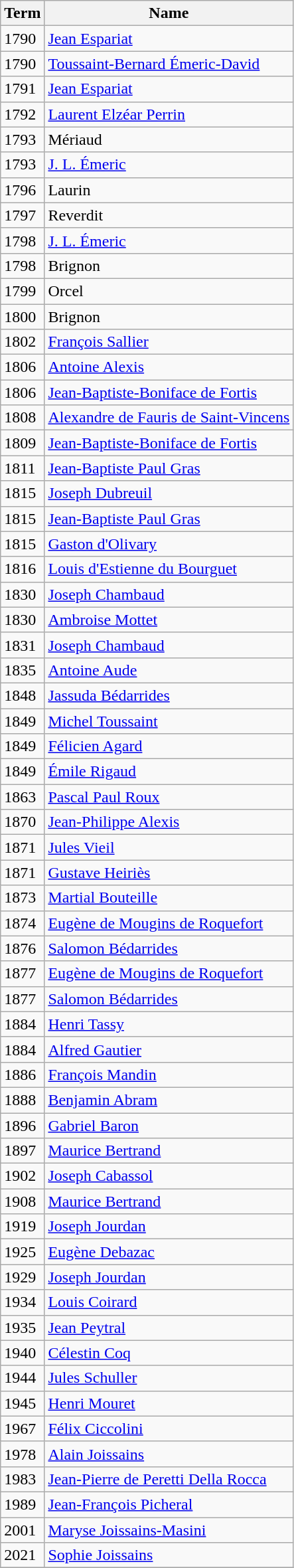<table class="wikitable">
<tr>
<th>Term</th>
<th>Name</th>
</tr>
<tr>
<td>1790</td>
<td><a href='#'>Jean Espariat</a></td>
</tr>
<tr>
<td>1790</td>
<td><a href='#'>Toussaint-Bernard Émeric-David</a></td>
</tr>
<tr>
<td>1791</td>
<td><a href='#'>Jean Espariat</a></td>
</tr>
<tr>
<td>1792</td>
<td><a href='#'>Laurent Elzéar Perrin</a></td>
</tr>
<tr>
<td>1793</td>
<td>Mériaud</td>
</tr>
<tr>
<td>1793</td>
<td><a href='#'>J. L. Émeric</a></td>
</tr>
<tr>
<td>1796</td>
<td>Laurin</td>
</tr>
<tr>
<td>1797</td>
<td>Reverdit</td>
</tr>
<tr>
<td>1798</td>
<td><a href='#'>J. L. Émeric</a></td>
</tr>
<tr>
<td>1798</td>
<td>Brignon</td>
</tr>
<tr>
<td>1799</td>
<td>Orcel</td>
</tr>
<tr>
<td>1800</td>
<td>Brignon</td>
</tr>
<tr>
<td>1802</td>
<td><a href='#'>François Sallier</a></td>
</tr>
<tr>
<td>1806</td>
<td><a href='#'>Antoine Alexis</a></td>
</tr>
<tr>
<td>1806</td>
<td><a href='#'>Jean-Baptiste-Boniface de Fortis</a></td>
</tr>
<tr>
<td>1808</td>
<td><a href='#'>Alexandre de Fauris de Saint-Vincens</a></td>
</tr>
<tr>
<td>1809</td>
<td><a href='#'>Jean-Baptiste-Boniface de Fortis</a></td>
</tr>
<tr>
<td>1811</td>
<td><a href='#'>Jean-Baptiste Paul Gras</a></td>
</tr>
<tr>
<td>1815</td>
<td><a href='#'>Joseph Dubreuil</a></td>
</tr>
<tr>
<td>1815</td>
<td><a href='#'>Jean-Baptiste Paul Gras</a></td>
</tr>
<tr>
<td>1815</td>
<td><a href='#'>Gaston d'Olivary</a></td>
</tr>
<tr>
<td>1816</td>
<td><a href='#'>Louis d'Estienne du Bourguet</a></td>
</tr>
<tr>
<td>1830</td>
<td><a href='#'>Joseph Chambaud</a></td>
</tr>
<tr>
<td>1830</td>
<td><a href='#'>Ambroise Mottet</a></td>
</tr>
<tr>
<td>1831</td>
<td><a href='#'>Joseph Chambaud</a></td>
</tr>
<tr>
<td>1835</td>
<td><a href='#'>Antoine Aude</a></td>
</tr>
<tr>
<td>1848</td>
<td><a href='#'>Jassuda Bédarrides</a></td>
</tr>
<tr>
<td>1849</td>
<td><a href='#'>Michel Toussaint</a></td>
</tr>
<tr>
<td>1849</td>
<td><a href='#'>Félicien Agard</a></td>
</tr>
<tr>
<td>1849</td>
<td><a href='#'>Émile Rigaud</a></td>
</tr>
<tr>
<td>1863</td>
<td><a href='#'>Pascal Paul Roux</a></td>
</tr>
<tr>
<td>1870</td>
<td><a href='#'>Jean-Philippe Alexis</a></td>
</tr>
<tr>
<td>1871</td>
<td><a href='#'>Jules Vieil</a></td>
</tr>
<tr>
<td>1871</td>
<td><a href='#'>Gustave Heiriès</a></td>
</tr>
<tr>
<td>1873</td>
<td><a href='#'>Martial Bouteille</a></td>
</tr>
<tr>
<td>1874</td>
<td><a href='#'>Eugène de Mougins de Roquefort</a></td>
</tr>
<tr>
<td>1876</td>
<td><a href='#'>Salomon Bédarrides</a></td>
</tr>
<tr>
<td>1877</td>
<td><a href='#'>Eugène de Mougins de Roquefort</a></td>
</tr>
<tr>
<td>1877</td>
<td><a href='#'>Salomon Bédarrides</a></td>
</tr>
<tr>
<td>1884</td>
<td><a href='#'>Henri Tassy</a></td>
</tr>
<tr>
<td>1884</td>
<td><a href='#'>Alfred Gautier</a></td>
</tr>
<tr>
<td>1886</td>
<td><a href='#'>François Mandin</a></td>
</tr>
<tr>
<td>1888</td>
<td><a href='#'>Benjamin Abram</a></td>
</tr>
<tr>
<td>1896</td>
<td><a href='#'>Gabriel Baron</a></td>
</tr>
<tr>
<td>1897</td>
<td><a href='#'>Maurice Bertrand</a></td>
</tr>
<tr>
<td>1902</td>
<td><a href='#'>Joseph Cabassol</a></td>
</tr>
<tr>
<td>1908</td>
<td><a href='#'>Maurice Bertrand</a></td>
</tr>
<tr>
<td>1919</td>
<td><a href='#'>Joseph Jourdan</a></td>
</tr>
<tr>
<td>1925</td>
<td><a href='#'>Eugène Debazac</a></td>
</tr>
<tr>
<td>1929</td>
<td><a href='#'>Joseph Jourdan</a></td>
</tr>
<tr>
<td>1934</td>
<td><a href='#'>Louis Coirard</a></td>
</tr>
<tr>
<td>1935</td>
<td><a href='#'>Jean Peytral</a></td>
</tr>
<tr>
<td>1940</td>
<td><a href='#'>Célestin Coq</a></td>
</tr>
<tr>
<td>1944</td>
<td><a href='#'>Jules Schuller</a></td>
</tr>
<tr>
<td>1945</td>
<td><a href='#'>Henri Mouret</a></td>
</tr>
<tr>
<td>1967</td>
<td><a href='#'>Félix Ciccolini</a></td>
</tr>
<tr>
<td>1978</td>
<td><a href='#'>Alain Joissains</a></td>
</tr>
<tr>
<td>1983</td>
<td><a href='#'>Jean-Pierre de Peretti Della Rocca</a></td>
</tr>
<tr>
<td>1989</td>
<td><a href='#'>Jean-François Picheral</a></td>
</tr>
<tr>
<td>2001</td>
<td><a href='#'>Maryse Joissains-Masini</a></td>
</tr>
<tr>
<td>2021</td>
<td><a href='#'>Sophie Joissains</a></td>
</tr>
<tr>
</tr>
</table>
